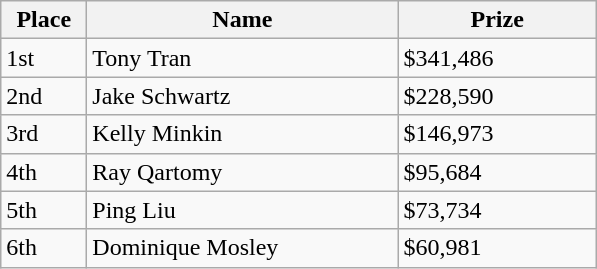<table class="wikitable">
<tr>
<th style="width:50px;">Place</th>
<th style="width:200px;">Name</th>
<th style="width:125px;">Prize</th>
</tr>
<tr>
<td>1st</td>
<td> Tony Tran</td>
<td>$341,486</td>
</tr>
<tr>
<td>2nd</td>
<td> Jake Schwartz</td>
<td>$228,590</td>
</tr>
<tr>
<td>3rd</td>
<td> Kelly Minkin</td>
<td>$146,973</td>
</tr>
<tr>
<td>4th</td>
<td> Ray Qartomy</td>
<td>$95,684</td>
</tr>
<tr>
<td>5th</td>
<td> Ping Liu</td>
<td>$73,734</td>
</tr>
<tr>
<td>6th</td>
<td> Dominique Mosley</td>
<td>$60,981</td>
</tr>
</table>
